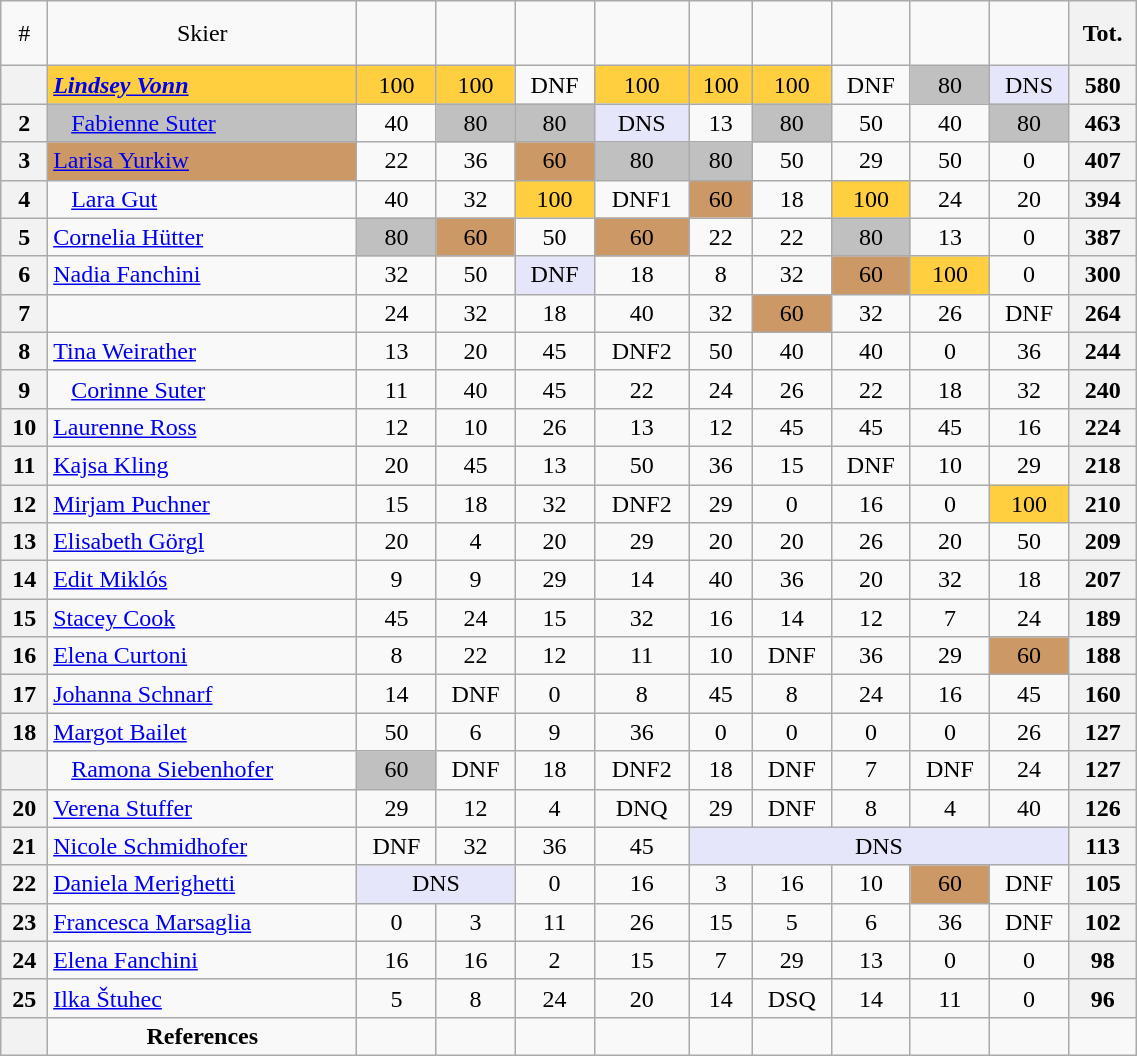<table class="wikitable" width=60% style="font-size:100%; text-align:center;">
<tr>
<td>#</td>
<td>Skier</td>
<td><br></td>
<td><br></td>
<td><br></td>
<td><br></td>
<td><br></td>
<td><br></td>
<td><br></td>
<td><br></td>
<td><br>  </td>
<th>Tot.</th>
</tr>
<tr>
<th></th>
<td align=left bgcolor=ffcf40> <strong><em><a href='#'>Lindsey Vonn</a></em></strong></td>
<td bgcolor=ffcf40>100</td>
<td bgcolor=ffcf40>100</td>
<td>DNF</td>
<td bgcolor=ffcf40>100</td>
<td bgcolor=ffcf40>100</td>
<td bgcolor=ffcf40>100</td>
<td>DNF</td>
<td bgcolor=c0c0c0>80</td>
<td bgcolor=lavender>DNS</td>
<th>580</th>
</tr>
<tr>
<th>2</th>
<td align=left bgcolor=c0c0c0>   <a href='#'>Fabienne Suter</a></td>
<td>40</td>
<td bgcolor=c0c0c0>80</td>
<td bgcolor=c0c0c0>80</td>
<td bgcolor=lavender>DNS</td>
<td>13</td>
<td bgcolor=c0c0c0>80</td>
<td>50</td>
<td>40</td>
<td bgcolor=c0c0c0>80</td>
<th>463</th>
</tr>
<tr>
<th>3</th>
<td align=left bgcolor=cc9966> <a href='#'>Larisa Yurkiw</a></td>
<td>22</td>
<td>36</td>
<td bgcolor=cc9966>60</td>
<td bgcolor=c0c0c0>80</td>
<td bgcolor=c0c0c0>80</td>
<td>50</td>
<td>29</td>
<td>50</td>
<td>0</td>
<th>407</th>
</tr>
<tr>
<th>4</th>
<td align=left>   <a href='#'>Lara Gut</a></td>
<td>40</td>
<td>32</td>
<td bgcolor=ffcf40>100</td>
<td>DNF1</td>
<td bgcolor=cc9966>60</td>
<td>18</td>
<td bgcolor=ffcf40>100</td>
<td>24</td>
<td>20</td>
<th>394</th>
</tr>
<tr>
<th>5</th>
<td align=left> <a href='#'>Cornelia Hütter</a></td>
<td bgcolor=c0c0c0>80</td>
<td bgcolor=cc9966>60</td>
<td>50</td>
<td bgcolor=cc9966>60</td>
<td>22</td>
<td>22</td>
<td bgcolor=c0c0c0>80</td>
<td>13</td>
<td>0</td>
<th>387</th>
</tr>
<tr>
<th>6</th>
<td align=left> <a href='#'>Nadia Fanchini</a></td>
<td>32</td>
<td>50</td>
<td bgcolor=lavender>DNF</td>
<td>18</td>
<td>8</td>
<td>32</td>
<td bgcolor=cc9966>60</td>
<td bgcolor=ffcf40>100</td>
<td>0</td>
<th>300</th>
</tr>
<tr>
<th>7</th>
<td align=left></td>
<td>24</td>
<td>32</td>
<td>18</td>
<td>40</td>
<td>32</td>
<td bgcolor=cc9966>60</td>
<td>32</td>
<td>26</td>
<td>DNF</td>
<th>264</th>
</tr>
<tr>
<th>8</th>
<td align=left> <a href='#'>Tina Weirather</a></td>
<td>13</td>
<td>20</td>
<td>45</td>
<td>DNF2</td>
<td>50</td>
<td>40</td>
<td>40</td>
<td>0</td>
<td>36</td>
<th>244</th>
</tr>
<tr>
<th>9</th>
<td align=left>   <a href='#'>Corinne Suter</a></td>
<td>11</td>
<td>40</td>
<td>45</td>
<td>22</td>
<td>24</td>
<td>26</td>
<td>22</td>
<td>18</td>
<td>32</td>
<th>240</th>
</tr>
<tr>
<th>10</th>
<td align=left> <a href='#'>Laurenne Ross</a></td>
<td>12</td>
<td>10</td>
<td>26</td>
<td>13</td>
<td>12</td>
<td>45</td>
<td>45</td>
<td>45</td>
<td>16</td>
<th>224</th>
</tr>
<tr>
<th>11</th>
<td align=left> <a href='#'>Kajsa Kling</a></td>
<td>20</td>
<td>45</td>
<td>13</td>
<td>50</td>
<td>36</td>
<td>15</td>
<td>DNF</td>
<td>10</td>
<td>29</td>
<th>218</th>
</tr>
<tr>
<th>12</th>
<td align=left> <a href='#'>Mirjam Puchner</a></td>
<td>15</td>
<td>18</td>
<td>32</td>
<td>DNF2</td>
<td>29</td>
<td>0</td>
<td>16</td>
<td>0</td>
<td bgcolor=ffcf40>100</td>
<th>210</th>
</tr>
<tr>
<th>13</th>
<td align=left> <a href='#'>Elisabeth Görgl</a></td>
<td>20</td>
<td>4</td>
<td>20</td>
<td>29</td>
<td>20</td>
<td>20</td>
<td>26</td>
<td>20</td>
<td>50</td>
<th>209</th>
</tr>
<tr>
<th>14</th>
<td align=left> <a href='#'>Edit Miklós</a></td>
<td>9</td>
<td>9</td>
<td>29</td>
<td>14</td>
<td>40</td>
<td>36</td>
<td>20</td>
<td>32</td>
<td>18</td>
<th>207</th>
</tr>
<tr>
<th>15</th>
<td align=left> <a href='#'>Stacey Cook</a></td>
<td>45</td>
<td>24</td>
<td>15</td>
<td>32</td>
<td>16</td>
<td>14</td>
<td>12</td>
<td>7</td>
<td>24</td>
<th>189</th>
</tr>
<tr>
<th>16</th>
<td align=left> <a href='#'>Elena Curtoni</a></td>
<td>8</td>
<td>22</td>
<td>12</td>
<td>11</td>
<td>10</td>
<td>DNF</td>
<td>36</td>
<td>29</td>
<td bgcolor=cc9966>60</td>
<th>188</th>
</tr>
<tr>
<th>17</th>
<td align=left> <a href='#'>Johanna Schnarf</a></td>
<td>14</td>
<td>DNF</td>
<td>0</td>
<td>8</td>
<td>45</td>
<td>8</td>
<td>24</td>
<td>16</td>
<td>45</td>
<th>160</th>
</tr>
<tr>
<th>18</th>
<td align=left> <a href='#'>Margot Bailet</a></td>
<td>50</td>
<td>6</td>
<td>9</td>
<td>36</td>
<td>0</td>
<td>0</td>
<td>0</td>
<td>0</td>
<td>26</td>
<th>127</th>
</tr>
<tr>
<th></th>
<td align=left>   <a href='#'>Ramona Siebenhofer</a></td>
<td bgcolor=c0c0c0>60</td>
<td>DNF</td>
<td>18</td>
<td>DNF2</td>
<td>18</td>
<td>DNF</td>
<td>7</td>
<td>DNF</td>
<td>24</td>
<th>127</th>
</tr>
<tr>
<th>20</th>
<td align=left> <a href='#'>Verena Stuffer</a></td>
<td>29</td>
<td>12</td>
<td>4</td>
<td>DNQ</td>
<td>29</td>
<td>DNF</td>
<td>8</td>
<td>4</td>
<td>40</td>
<th>126</th>
</tr>
<tr>
<th>21</th>
<td align=left> <a href='#'>Nicole Schmidhofer</a></td>
<td>DNF</td>
<td>32</td>
<td>36</td>
<td>45</td>
<td colspan=5 bgcolor=lavender>DNS</td>
<th>113</th>
</tr>
<tr>
<th>22</th>
<td align=left> <a href='#'>Daniela Merighetti</a></td>
<td colspan=2 bgcolor=lavender>DNS</td>
<td>0</td>
<td>16</td>
<td>3</td>
<td>16</td>
<td>10</td>
<td bgcolor=cc9966>60</td>
<td>DNF</td>
<th>105</th>
</tr>
<tr>
<th>23</th>
<td align=left> <a href='#'>Francesca Marsaglia</a></td>
<td>0</td>
<td>3</td>
<td>11</td>
<td>26</td>
<td>15</td>
<td>5</td>
<td>6</td>
<td>36</td>
<td>DNF</td>
<th>102</th>
</tr>
<tr>
<th>24</th>
<td align=left> <a href='#'>Elena Fanchini</a></td>
<td>16</td>
<td>16</td>
<td>2</td>
<td>15</td>
<td>7</td>
<td>29</td>
<td>13</td>
<td>0</td>
<td>0</td>
<th>98</th>
</tr>
<tr>
<th>25</th>
<td align=left> <a href='#'>Ilka Štuhec</a></td>
<td>5</td>
<td>8</td>
<td>24</td>
<td>20</td>
<td>14</td>
<td>DSQ</td>
<td>14</td>
<td>11</td>
<td>0</td>
<th>96</th>
</tr>
<tr>
<th></th>
<td align=center><strong>References</strong></td>
<td></td>
<td></td>
<td></td>
<td></td>
<td></td>
<td></td>
<td></td>
<td></td>
<td></td>
</tr>
</table>
